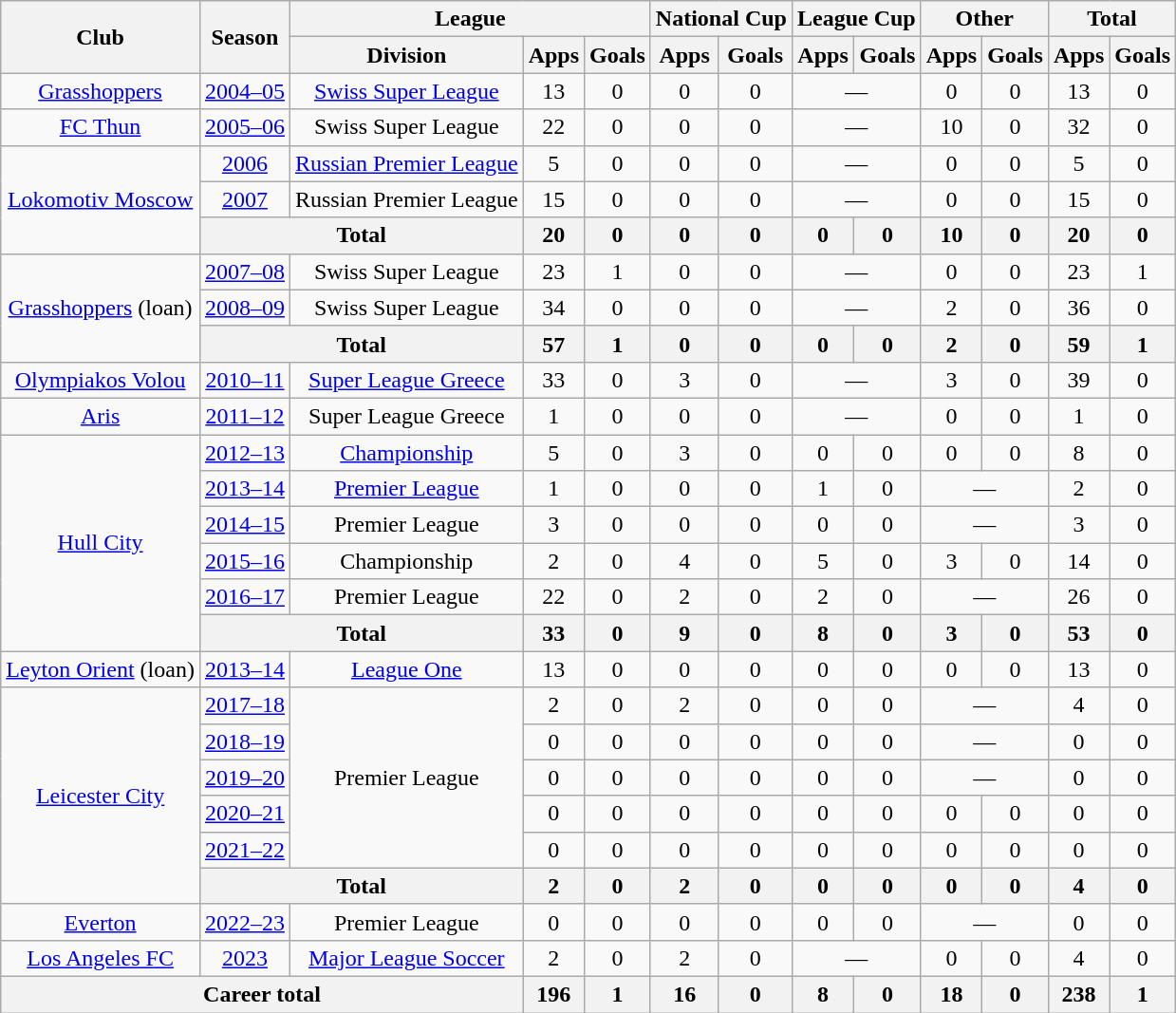<table class="wikitable" style="text-align: center">
<tr>
<th rowspan="2">Club</th>
<th rowspan="2">Season</th>
<th colspan="3">League</th>
<th colspan="2">National Cup</th>
<th colspan="2">League Cup</th>
<th colspan="2">Other</th>
<th colspan="2">Total</th>
</tr>
<tr>
<th>Division</th>
<th>Apps</th>
<th>Goals</th>
<th>Apps</th>
<th>Goals</th>
<th>Apps</th>
<th>Goals</th>
<th>Apps</th>
<th>Goals</th>
<th>Apps</th>
<th>Goals</th>
</tr>
<tr>
<td><a href='#'>Grasshoppers</a></td>
<td><a href='#'>2004–05</a></td>
<td><a href='#'>Swiss Super League</a></td>
<td>13</td>
<td>0</td>
<td>0</td>
<td>0</td>
<td colspan="2">—</td>
<td>0</td>
<td>0</td>
<td>13</td>
<td>0</td>
</tr>
<tr>
<td><a href='#'>FC Thun</a></td>
<td><a href='#'>2005–06</a></td>
<td>Swiss Super League</td>
<td>22</td>
<td>0</td>
<td>0</td>
<td>0</td>
<td colspan="2">—</td>
<td>10</td>
<td>0</td>
<td>32</td>
<td>0</td>
</tr>
<tr>
<td rowspan="3"><a href='#'>Lokomotiv Moscow</a></td>
<td><a href='#'>2006</a></td>
<td><a href='#'>Russian Premier League</a></td>
<td>5</td>
<td>0</td>
<td>0</td>
<td>0</td>
<td colspan="2">—</td>
<td>0</td>
<td>0</td>
<td>5</td>
<td>0</td>
</tr>
<tr>
<td><a href='#'>2007</a></td>
<td>Russian Premier League</td>
<td>15</td>
<td>0</td>
<td>0</td>
<td>0</td>
<td colspan="2">—</td>
<td>0</td>
<td>0</td>
<td>15</td>
<td>0</td>
</tr>
<tr>
<th colspan="2">Total</th>
<th>20</th>
<th>0</th>
<th>0</th>
<th>0</th>
<th>0</th>
<th>0</th>
<th>10</th>
<th>0</th>
<th>20</th>
<th>0</th>
</tr>
<tr>
<td rowspan="3"><a href='#'>Grasshoppers</a> (loan)</td>
<td><a href='#'>2007–08</a></td>
<td>Swiss Super League</td>
<td>23</td>
<td>1</td>
<td>0</td>
<td>0</td>
<td colspan="2">—</td>
<td>0</td>
<td>0</td>
<td>23</td>
<td>1</td>
</tr>
<tr>
<td><a href='#'>2008–09</a></td>
<td>Swiss Super League</td>
<td>34</td>
<td>0</td>
<td>0</td>
<td>0</td>
<td colspan="2">—</td>
<td>2</td>
<td>0</td>
<td>36</td>
<td>0</td>
</tr>
<tr>
<th colspan="2">Total</th>
<th>57</th>
<th>1</th>
<th>0</th>
<th>0</th>
<th>0</th>
<th>0</th>
<th>2</th>
<th>0</th>
<th>59</th>
<th>1</th>
</tr>
<tr>
<td><a href='#'>Olympiakos Volou</a></td>
<td><a href='#'>2010–11</a></td>
<td><a href='#'>Super League Greece</a></td>
<td>33</td>
<td>0</td>
<td>3</td>
<td>0</td>
<td colspan="2">—</td>
<td>3</td>
<td>0</td>
<td>39</td>
<td>0</td>
</tr>
<tr>
<td><a href='#'>Aris</a></td>
<td><a href='#'>2011–12</a></td>
<td>Super League Greece</td>
<td>1</td>
<td>0</td>
<td>0</td>
<td>0</td>
<td colspan="2">—</td>
<td>0</td>
<td>0</td>
<td>1</td>
<td>0</td>
</tr>
<tr>
<td rowspan="6"><a href='#'>Hull City</a></td>
<td><a href='#'>2012–13</a></td>
<td><a href='#'>Championship</a></td>
<td>5</td>
<td>0</td>
<td>3</td>
<td>0</td>
<td>0</td>
<td>0</td>
<td>0</td>
<td>0</td>
<td>8</td>
<td>0</td>
</tr>
<tr>
<td><a href='#'>2013–14</a></td>
<td><a href='#'>Premier League</a></td>
<td>1</td>
<td>0</td>
<td>0</td>
<td>0</td>
<td>1</td>
<td>0</td>
<td colspan="2">—</td>
<td>2</td>
<td>0</td>
</tr>
<tr>
<td><a href='#'>2014–15</a></td>
<td>Premier League</td>
<td>3</td>
<td>0</td>
<td>0</td>
<td>0</td>
<td>0</td>
<td>0</td>
<td colspan="2">—</td>
<td>3</td>
<td>0</td>
</tr>
<tr>
<td><a href='#'>2015–16</a></td>
<td>Championship</td>
<td>2</td>
<td>0</td>
<td>4</td>
<td>0</td>
<td>5</td>
<td>0</td>
<td>3</td>
<td>0</td>
<td>14</td>
<td>0</td>
</tr>
<tr>
<td><a href='#'>2016–17</a></td>
<td>Premier League</td>
<td>22</td>
<td>0</td>
<td>2</td>
<td>0</td>
<td>2</td>
<td>0</td>
<td colspan="2">—</td>
<td>26</td>
<td>0</td>
</tr>
<tr>
<th colspan="2">Total</th>
<th>33</th>
<th>0</th>
<th>9</th>
<th>0</th>
<th>8</th>
<th>0</th>
<th>3</th>
<th>0</th>
<th>53</th>
<th>0</th>
</tr>
<tr>
<td><a href='#'>Leyton Orient</a> (loan)</td>
<td><a href='#'>2013–14</a></td>
<td><a href='#'>League One</a></td>
<td>13</td>
<td>0</td>
<td>0</td>
<td>0</td>
<td>0</td>
<td>0</td>
<td>0</td>
<td>0</td>
<td>13</td>
<td>0</td>
</tr>
<tr>
<td rowspan=6><a href='#'>Leicester City</a></td>
<td><a href='#'>2017–18</a></td>
<td rowspan=5>Premier League</td>
<td>2</td>
<td>0</td>
<td>2</td>
<td>0</td>
<td>0</td>
<td>0</td>
<td colspan="2">—</td>
<td>4</td>
<td>0</td>
</tr>
<tr>
<td><a href='#'>2018–19</a></td>
<td>0</td>
<td>0</td>
<td>0</td>
<td>0</td>
<td>0</td>
<td>0</td>
<td colspan="2">—</td>
<td>0</td>
<td>0</td>
</tr>
<tr>
<td><a href='#'>2019–20</a></td>
<td>0</td>
<td>0</td>
<td>0</td>
<td>0</td>
<td>0</td>
<td>0</td>
<td colspan="2">—</td>
<td>0</td>
<td>0</td>
</tr>
<tr>
<td><a href='#'>2020–21</a></td>
<td>0</td>
<td>0</td>
<td>0</td>
<td>0</td>
<td>0</td>
<td>0</td>
<td>0</td>
<td>0</td>
<td>0</td>
<td>0</td>
</tr>
<tr>
<td><a href='#'>2021–22</a></td>
<td>0</td>
<td>0</td>
<td>0</td>
<td>0</td>
<td>0</td>
<td>0</td>
<td>0</td>
<td>0</td>
<td>0</td>
<td>0</td>
</tr>
<tr>
<th colspan="2">Total</th>
<th>2</th>
<th>0</th>
<th>2</th>
<th>0</th>
<th>0</th>
<th>0</th>
<th>0</th>
<th>0</th>
<th>4</th>
<th>0</th>
</tr>
<tr>
<td><a href='#'>Everton</a></td>
<td><a href='#'>2022–23</a></td>
<td>Premier League</td>
<td>0</td>
<td>0</td>
<td>0</td>
<td>0</td>
<td>0</td>
<td>0</td>
<td colspan="2">—</td>
<td>0</td>
<td>0</td>
</tr>
<tr>
<td><a href='#'>Los Angeles FC</a></td>
<td><a href='#'>2023</a></td>
<td><a href='#'>Major League Soccer</a></td>
<td>2</td>
<td>0</td>
<td>2</td>
<td>0</td>
<td colspan="2">—</td>
<td>0</td>
<td>0</td>
<td>4</td>
<td>0</td>
</tr>
<tr>
<th colspan="3">Career total</th>
<th>196</th>
<th>1</th>
<th>16</th>
<th>0</th>
<th>8</th>
<th>0</th>
<th>18</th>
<th>0</th>
<th>238</th>
<th>1</th>
</tr>
</table>
